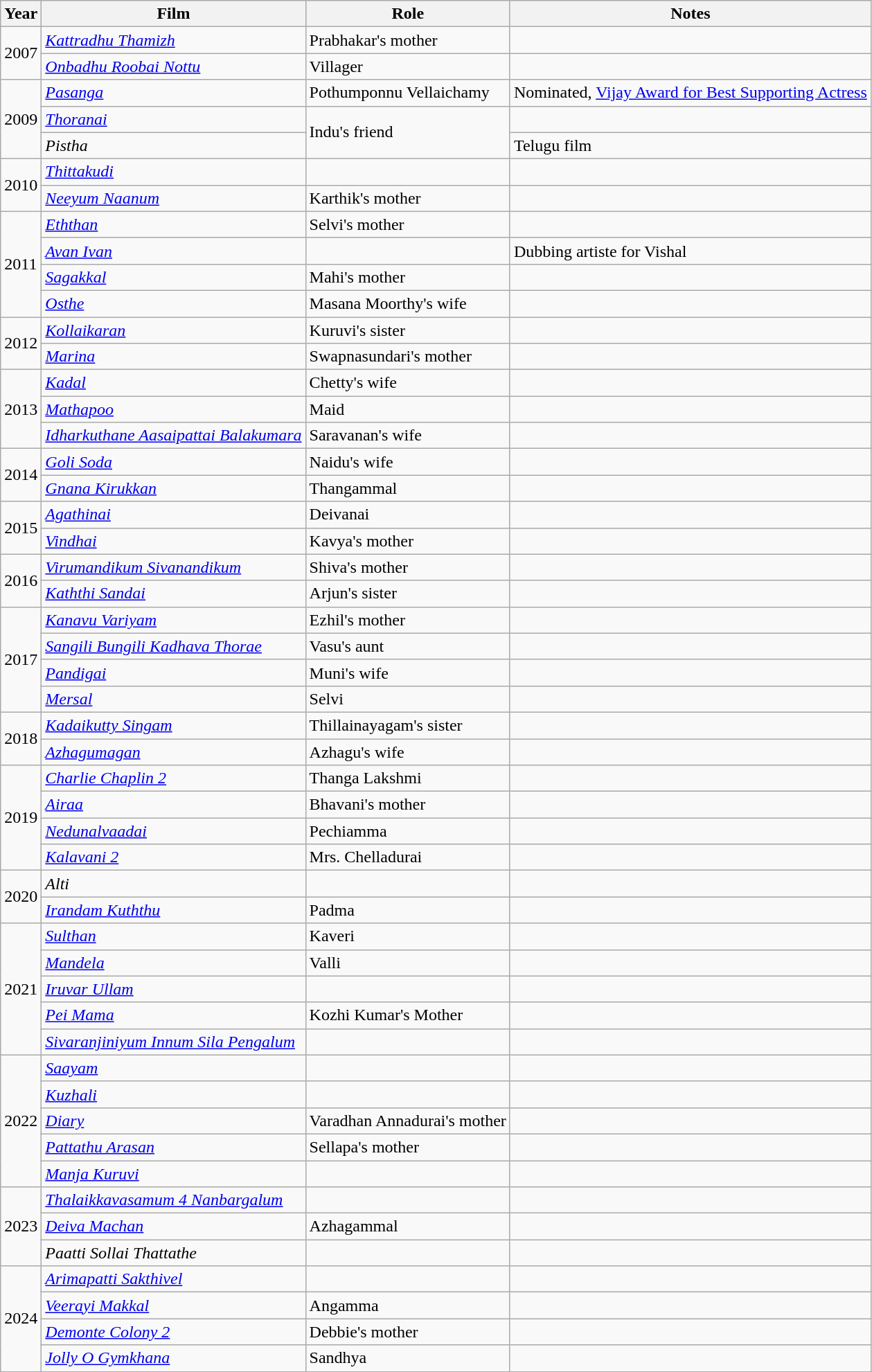<table class="wikitable sortable">
<tr>
<th>Year</th>
<th>Film</th>
<th>Role</th>
<th>Notes</th>
</tr>
<tr>
<td rowspan="2">2007</td>
<td><em><a href='#'>Kattradhu Thamizh</a></em></td>
<td>Prabhakar's mother</td>
<td></td>
</tr>
<tr>
<td><em><a href='#'>Onbadhu Roobai Nottu</a></em></td>
<td>Villager</td>
<td></td>
</tr>
<tr>
<td rowspan="3">2009</td>
<td><em><a href='#'>Pasanga</a></em></td>
<td>Pothumponnu Vellaichamy</td>
<td>Nominated, <a href='#'>Vijay Award for Best Supporting Actress</a></td>
</tr>
<tr>
<td><em><a href='#'>Thoranai</a></em></td>
<td rowspan="2">Indu's friend</td>
<td></td>
</tr>
<tr>
<td><em>Pistha</em></td>
<td>Telugu film</td>
</tr>
<tr>
<td rowspan="2">2010</td>
<td><em><a href='#'>Thittakudi</a></em></td>
<td></td>
<td></td>
</tr>
<tr>
<td><em><a href='#'>Neeyum Naanum</a></em></td>
<td>Karthik's mother</td>
<td></td>
</tr>
<tr>
<td rowspan="4">2011</td>
<td><em><a href='#'>Eththan</a></em></td>
<td>Selvi's mother</td>
<td></td>
</tr>
<tr>
<td><em><a href='#'>Avan Ivan</a></em></td>
<td></td>
<td>Dubbing artiste for Vishal</td>
</tr>
<tr>
<td><em><a href='#'>Sagakkal</a></em></td>
<td>Mahi's mother</td>
<td></td>
</tr>
<tr>
<td><em><a href='#'>Osthe</a></em></td>
<td>Masana Moorthy's wife</td>
<td></td>
</tr>
<tr>
<td rowspan="2">2012</td>
<td><em><a href='#'>Kollaikaran</a></em></td>
<td>Kuruvi's sister</td>
<td></td>
</tr>
<tr>
<td><em><a href='#'>Marina</a></em></td>
<td>Swapnasundari's mother</td>
<td></td>
</tr>
<tr>
<td rowspan="3">2013</td>
<td><em><a href='#'>Kadal</a></em></td>
<td>Chetty's wife</td>
<td></td>
</tr>
<tr>
<td><em><a href='#'>Mathapoo</a></em></td>
<td>Maid</td>
<td></td>
</tr>
<tr>
<td><em><a href='#'>Idharkuthane Aasaipattai Balakumara</a></em></td>
<td>Saravanan's wife</td>
<td></td>
</tr>
<tr>
<td rowspan="2">2014</td>
<td><em><a href='#'>Goli Soda</a></em></td>
<td>Naidu's wife</td>
<td></td>
</tr>
<tr>
<td><em><a href='#'>Gnana Kirukkan</a></em></td>
<td>Thangammal</td>
<td></td>
</tr>
<tr>
<td rowspan="2">2015</td>
<td><em><a href='#'>Agathinai</a></em></td>
<td>Deivanai</td>
<td></td>
</tr>
<tr>
<td><em><a href='#'>Vindhai</a></em></td>
<td>Kavya's mother</td>
<td></td>
</tr>
<tr>
<td rowspan="2">2016</td>
<td><em><a href='#'>Virumandikum Sivanandikum</a></em></td>
<td>Shiva's mother</td>
<td></td>
</tr>
<tr>
<td><em><a href='#'>Kaththi Sandai</a></em></td>
<td>Arjun's sister</td>
<td></td>
</tr>
<tr>
<td rowspan="4">2017</td>
<td><em><a href='#'>Kanavu Variyam</a></em></td>
<td>Ezhil's mother</td>
<td></td>
</tr>
<tr>
<td><em><a href='#'>Sangili Bungili Kadhava Thorae</a></em></td>
<td>Vasu's aunt</td>
<td></td>
</tr>
<tr>
<td><em><a href='#'>Pandigai</a></em></td>
<td>Muni's wife</td>
<td></td>
</tr>
<tr>
<td><em><a href='#'>Mersal</a></em></td>
<td>Selvi</td>
<td></td>
</tr>
<tr>
<td rowspan="2">2018</td>
<td><em><a href='#'>Kadaikutty Singam</a></em></td>
<td>Thillainayagam's sister</td>
<td></td>
</tr>
<tr>
<td><em><a href='#'>Azhagumagan</a></em></td>
<td>Azhagu's wife</td>
<td></td>
</tr>
<tr>
<td rowspan="4">2019</td>
<td><em><a href='#'>Charlie Chaplin 2</a></em></td>
<td>Thanga Lakshmi</td>
<td></td>
</tr>
<tr>
<td><em><a href='#'>Airaa</a></em></td>
<td>Bhavani's mother</td>
<td></td>
</tr>
<tr>
<td><em><a href='#'>Nedunalvaadai</a></em></td>
<td>Pechiamma</td>
<td></td>
</tr>
<tr>
<td><em><a href='#'>Kalavani 2</a></em></td>
<td>Mrs. Chelladurai</td>
<td></td>
</tr>
<tr>
<td rowspan="2">2020</td>
<td><em>Alti</em></td>
<td></td>
<td></td>
</tr>
<tr>
<td><em><a href='#'>Irandam Kuththu</a></em></td>
<td>Padma</td>
<td></td>
</tr>
<tr>
<td rowspan="5">2021</td>
<td><em><a href='#'>Sulthan</a></em></td>
<td>Kaveri</td>
<td></td>
</tr>
<tr>
<td><em><a href='#'>Mandela</a></em></td>
<td>Valli</td>
<td></td>
</tr>
<tr>
<td><em><a href='#'>Iruvar Ullam</a></em></td>
<td></td>
<td></td>
</tr>
<tr>
<td><em><a href='#'>Pei Mama</a></em></td>
<td>Kozhi Kumar's Mother</td>
<td></td>
</tr>
<tr>
<td><em><a href='#'>Sivaranjiniyum Innum Sila Pengalum</a></em></td>
<td></td>
<td></td>
</tr>
<tr>
<td rowspan="5">2022</td>
<td><em><a href='#'>Saayam</a></em></td>
<td></td>
<td></td>
</tr>
<tr>
<td><em><a href='#'>Kuzhali</a></em></td>
<td></td>
<td></td>
</tr>
<tr>
<td><em><a href='#'>Diary</a></em></td>
<td>Varadhan Annadurai's mother</td>
<td></td>
</tr>
<tr>
<td><em><a href='#'>Pattathu Arasan</a></em></td>
<td>Sellapa's mother</td>
<td></td>
</tr>
<tr>
<td><em><a href='#'>Manja Kuruvi</a></em></td>
<td></td>
<td></td>
</tr>
<tr>
<td rowspan="3">2023</td>
<td><em><a href='#'>Thalaikkavasamum 4 Nanbargalum</a></em></td>
<td></td>
<td></td>
</tr>
<tr>
<td><em><a href='#'>Deiva Machan</a></em></td>
<td>Azhagammal</td>
<td></td>
</tr>
<tr>
<td><em>Paatti Sollai Thattathe</em></td>
<td></td>
<td></td>
</tr>
<tr>
<td rowspan="4">2024</td>
<td><em><a href='#'>Arimapatti Sakthivel</a></em></td>
<td></td>
<td></td>
</tr>
<tr>
<td><em><a href='#'>Veerayi Makkal</a></em></td>
<td>Angamma</td>
<td></td>
</tr>
<tr>
<td><em><a href='#'>Demonte Colony 2</a></em></td>
<td>Debbie's mother</td>
<td></td>
</tr>
<tr>
<td><em><a href='#'>Jolly O Gymkhana</a></em></td>
<td>Sandhya</td>
<td></td>
</tr>
</table>
